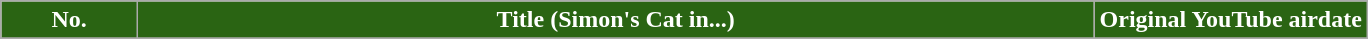<table class="wikitable plainrowheaders">
<tr style="color:white">
<th style="background: #2A6413;width: 20px">No.</th>
<th style="background: #2A6413;width: 70%">Title (Simon's Cat in...)</th>
<th style="background: #2A6413;width: 20%">Original YouTube airdate</th>
</tr>
<tr>
</tr>
</table>
